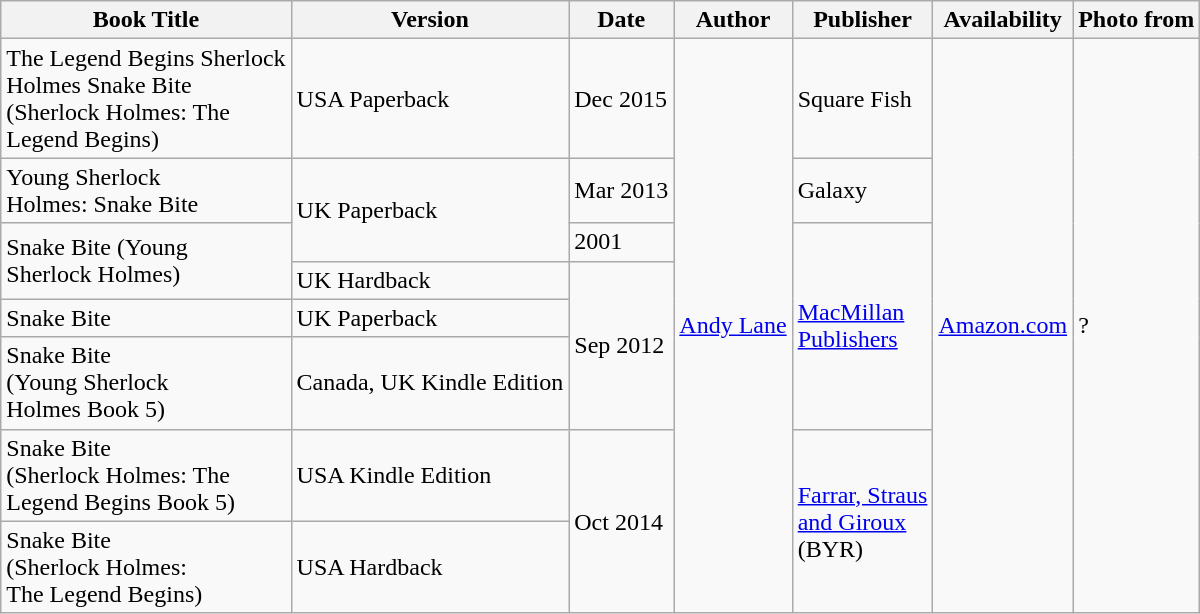<table class="wikitable">
<tr>
<th>Book Title</th>
<th>Version</th>
<th>Date</th>
<th>Author</th>
<th>Publisher</th>
<th>Availability</th>
<th>Photo from </th>
</tr>
<tr>
<td>The Legend Begins Sherlock<br>Holmes Snake Bite<br>(Sherlock Holmes: The<br>Legend Begins)</td>
<td>USA Paperback</td>
<td>Dec 2015</td>
<td rowspan="9"><a href='#'>Andy Lane</a></td>
<td>Square Fish</td>
<td rowspan="9"><a href='#'>Amazon.com</a></td>
<td rowspan="9">?</td>
</tr>
<tr>
<td>Young Sherlock<br>Holmes: Snake Bite</td>
<td rowspan="3">UK Paperback</td>
<td>Mar 2013</td>
<td>Galaxy</td>
</tr>
<tr>
<td rowspan="3">Snake Bite (Young<br>Sherlock Holmes)</td>
<td>2001</td>
<td rowspan="5"><a href='#'>MacMillan<br>Publishers</a></td>
</tr>
<tr>
<td rowspan="4">Sep 2012</td>
</tr>
<tr>
<td>UK Hardback</td>
</tr>
<tr>
<td>Snake Bite</td>
<td>UK Paperback</td>
</tr>
<tr>
<td>Snake Bite<br>(Young Sherlock<br>Holmes Book 5)</td>
<td>Canada, UK Kindle Edition</td>
</tr>
<tr>
<td>Snake Bite<br>(Sherlock Holmes: The<br>Legend Begins Book 5)</td>
<td>USA Kindle Edition</td>
<td rowspan="2">Oct 2014</td>
<td rowspan="2"><a href='#'>Farrar, Straus<br>and Giroux</a><br>(BYR)</td>
</tr>
<tr>
<td>Snake Bite<br>(Sherlock Holmes:<br>The Legend Begins)</td>
<td>USA Hardback</td>
</tr>
</table>
